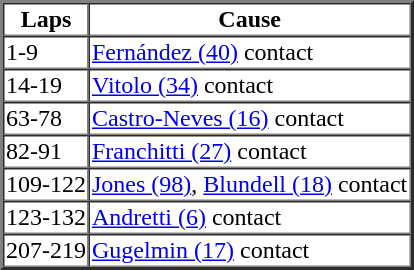<table border=2 cellspacing=0>
<tr>
<th>Laps</th>
<th>Cause</th>
</tr>
<tr>
<td>1-9</td>
<td><a href='#'>Fernández (40)</a> contact</td>
</tr>
<tr>
<td>14-19</td>
<td><a href='#'>Vitolo (34)</a> contact</td>
</tr>
<tr>
<td>63-78</td>
<td><a href='#'>Castro-Neves (16)</a> contact</td>
</tr>
<tr>
<td>82-91</td>
<td><a href='#'>Franchitti (27)</a> contact</td>
</tr>
<tr>
<td>109-122</td>
<td><a href='#'>Jones (98)</a>, <a href='#'>Blundell (18)</a> contact</td>
</tr>
<tr>
<td>123-132</td>
<td><a href='#'>Andretti (6)</a> contact</td>
</tr>
<tr>
<td>207-219</td>
<td><a href='#'>Gugelmin (17)</a> contact</td>
</tr>
</table>
